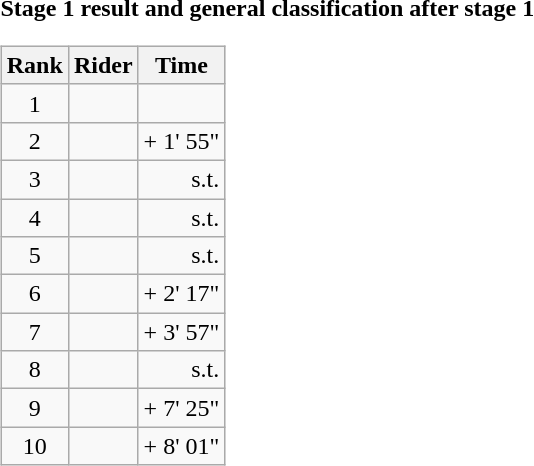<table>
<tr>
<td><strong>Stage 1 result and general classification after stage 1</strong><br><table class="wikitable">
<tr>
<th scope="col">Rank</th>
<th scope="col">Rider</th>
<th scope="col">Time</th>
</tr>
<tr>
<td style="text-align:center;">1</td>
<td></td>
<td style="text-align:right;"></td>
</tr>
<tr>
<td style="text-align:center;">2</td>
<td></td>
<td style="text-align:right;">+ 1' 55"</td>
</tr>
<tr>
<td style="text-align:center;">3</td>
<td></td>
<td style="text-align:right;">s.t.</td>
</tr>
<tr>
<td style="text-align:center;">4</td>
<td></td>
<td style="text-align:right;">s.t.</td>
</tr>
<tr>
<td style="text-align:center;">5</td>
<td></td>
<td style="text-align:right;">s.t.</td>
</tr>
<tr>
<td style="text-align:center;">6</td>
<td></td>
<td style="text-align:right;">+ 2' 17"</td>
</tr>
<tr>
<td style="text-align:center;">7</td>
<td></td>
<td style="text-align:right;">+ 3' 57"</td>
</tr>
<tr>
<td style="text-align:center;">8</td>
<td></td>
<td style="text-align:right;">s.t.</td>
</tr>
<tr>
<td style="text-align:center;">9</td>
<td></td>
<td style="text-align:right;">+ 7' 25"</td>
</tr>
<tr>
<td style="text-align:center;">10</td>
<td></td>
<td style="text-align:right;">+ 8' 01"</td>
</tr>
</table>
</td>
</tr>
</table>
